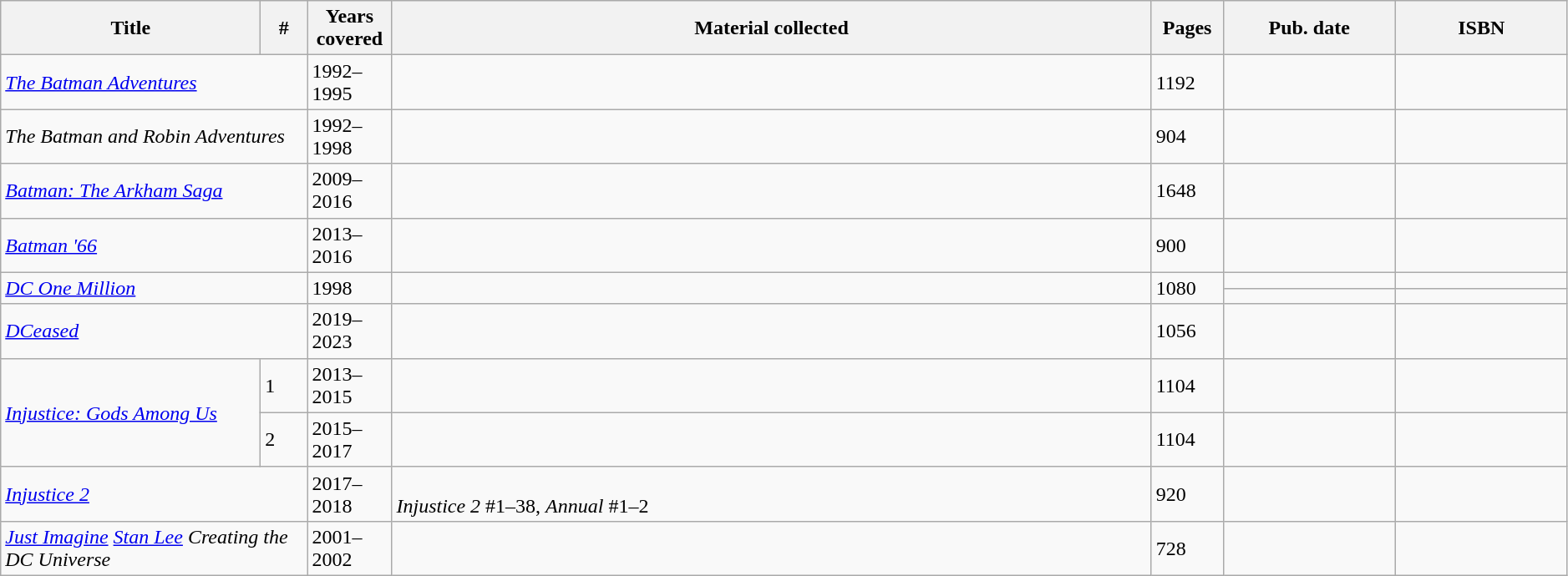<table class="wikitable sortable" width=99%>
<tr>
<th width="200px">Title</th>
<th class="unsortable" width="30px">#</th>
<th width="60px">Years covered</th>
<th class="unsortable">Material collected</th>
<th width="50px">Pages</th>
<th width="130px">Pub. date</th>
<th class="unsortable" width="130px">ISBN</th>
</tr>
<tr>
<td colspan="2"><em><a href='#'>The Batman Adventures</a></em></td>
<td>1992–1995</td>
<td></td>
<td>1192</td>
<td></td>
<td></td>
</tr>
<tr>
<td colspan="2"><em>The Batman and Robin Adventures</em></td>
<td>1992–1998</td>
<td></td>
<td>904</td>
<td></td>
<td></td>
</tr>
<tr>
<td colspan="2"><em><a href='#'>Batman: The Arkham Saga</a></em></td>
<td>2009–2016</td>
<td></td>
<td>1648</td>
<td></td>
<td></td>
</tr>
<tr>
<td colspan="2"><em><a href='#'>Batman '66</a></em></td>
<td>2013–2016</td>
<td></td>
<td>900</td>
<td></td>
<td></td>
</tr>
<tr>
<td colspan="2" rowspan="2"><em><a href='#'>DC One Million</a></em></td>
<td rowspan="2">1998</td>
<td rowspan="2"></td>
<td rowspan="2">1080</td>
<td></td>
<td></td>
</tr>
<tr>
<td></td>
<td> </td>
</tr>
<tr>
<td colspan="2"><em><a href='#'>DCeased</a></em></td>
<td>2019–2023</td>
<td></td>
<td>1056</td>
<td></td>
<td></td>
</tr>
<tr>
<td rowspan="2"><em><a href='#'>Injustice: Gods Among Us</a></em></td>
<td>1</td>
<td>2013–2015</td>
<td></td>
<td>1104</td>
<td></td>
<td></td>
</tr>
<tr>
<td>2</td>
<td>2015–2017</td>
<td></td>
<td>1104</td>
<td></td>
<td></td>
</tr>
<tr>
<td colspan="2"><em><a href='#'>Injustice 2</a></em></td>
<td>2017–2018</td>
<td><br><em>Injustice 2</em> #1–38, <em>Annual</em> #1–2</td>
<td>920</td>
<td></td>
<td></td>
</tr>
<tr>
<td colspan="2"><em><a href='#'>Just Imagine</a> <a href='#'>Stan Lee</a> Creating the DC Universe</em></td>
<td>2001–2002</td>
<td></td>
<td>728</td>
<td></td>
<td></td>
</tr>
</table>
